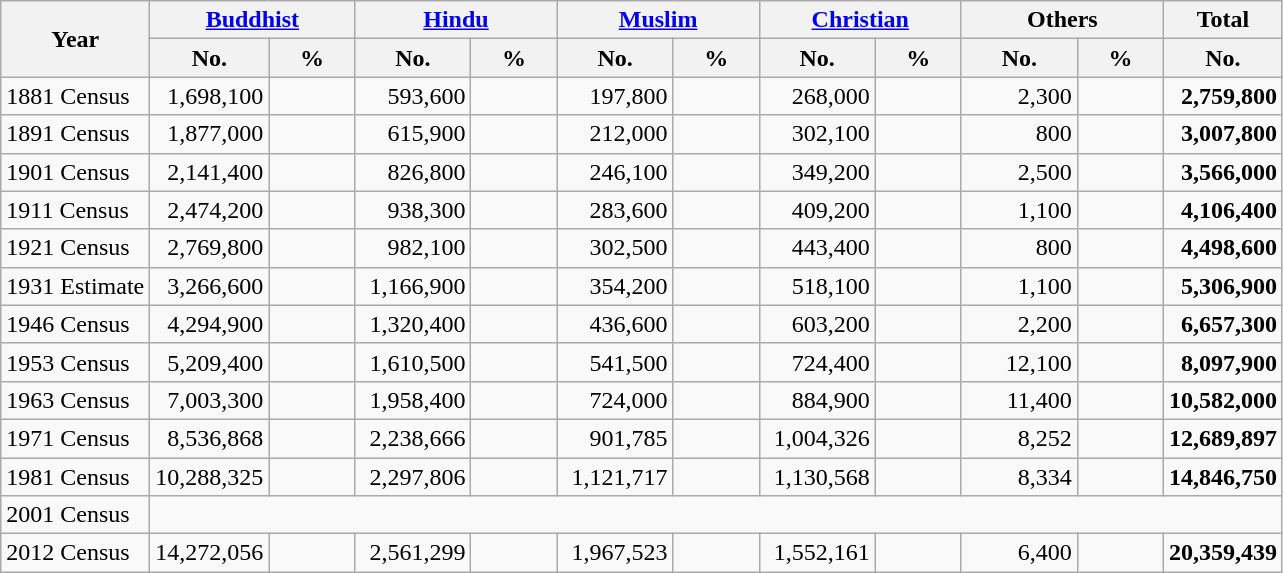<table class="wikitable" style="text-align:right;">
<tr>
<th rowspan=2>Year</th>
<th colspan=2><a href='#'>Buddhist</a></th>
<th colspan=2><a href='#'>Hindu</a></th>
<th colspan=2><a href='#'>Muslim</a></th>
<th colspan=2><a href='#'>Christian</a></th>
<th colspan=2>Others</th>
<th colspan=2>Total</th>
</tr>
<tr>
<th width="70">No.</th>
<th width="50">%</th>
<th width="70">No.</th>
<th width="50">%</th>
<th width="70">No.</th>
<th width="50">%</th>
<th width="70">No.</th>
<th width="50">%</th>
<th width="70">No.</th>
<th width="50">%</th>
<th width="70">No.</th>
</tr>
<tr>
<td align=left>1881 Census</td>
<td>1,698,100</td>
<td></td>
<td>593,600</td>
<td></td>
<td>197,800</td>
<td></td>
<td>268,000</td>
<td></td>
<td>2,300</td>
<td></td>
<td><strong>2,759,800</strong></td>
</tr>
<tr>
<td align=left>1891 Census</td>
<td>1,877,000</td>
<td></td>
<td>615,900</td>
<td></td>
<td>212,000</td>
<td></td>
<td>302,100</td>
<td></td>
<td>800</td>
<td></td>
<td><strong>3,007,800</strong></td>
</tr>
<tr>
<td align=left>1901 Census</td>
<td>2,141,400</td>
<td></td>
<td>826,800</td>
<td></td>
<td>246,100</td>
<td></td>
<td>349,200</td>
<td></td>
<td>2,500</td>
<td></td>
<td><strong>3,566,000</strong></td>
</tr>
<tr>
<td align=left>1911 Census</td>
<td>2,474,200</td>
<td></td>
<td>938,300</td>
<td></td>
<td>283,600</td>
<td></td>
<td>409,200</td>
<td></td>
<td>1,100</td>
<td></td>
<td><strong>4,106,400</strong></td>
</tr>
<tr>
<td align=left>1921 Census</td>
<td>2,769,800</td>
<td></td>
<td>982,100</td>
<td></td>
<td>302,500</td>
<td></td>
<td>443,400</td>
<td></td>
<td>800</td>
<td></td>
<td><strong>4,498,600</strong></td>
</tr>
<tr>
<td align=left>1931 Estimate</td>
<td>3,266,600</td>
<td></td>
<td>1,166,900</td>
<td></td>
<td>354,200</td>
<td></td>
<td>518,100</td>
<td></td>
<td>1,100</td>
<td></td>
<td><strong>5,306,900</strong></td>
</tr>
<tr>
<td align=left>1946 Census</td>
<td>4,294,900</td>
<td></td>
<td>1,320,400</td>
<td></td>
<td>436,600</td>
<td></td>
<td>603,200</td>
<td></td>
<td>2,200</td>
<td></td>
<td><strong>6,657,300</strong></td>
</tr>
<tr>
<td align=left>1953 Census</td>
<td>5,209,400</td>
<td></td>
<td>1,610,500</td>
<td></td>
<td>541,500</td>
<td></td>
<td>724,400</td>
<td></td>
<td>12,100</td>
<td></td>
<td><strong>8,097,900</strong></td>
</tr>
<tr>
<td align=left>1963 Census</td>
<td>7,003,300</td>
<td></td>
<td>1,958,400</td>
<td></td>
<td>724,000</td>
<td></td>
<td>884,900</td>
<td></td>
<td>11,400</td>
<td></td>
<td><strong>10,582,000</strong></td>
</tr>
<tr>
<td align=left>1971 Census</td>
<td>8,536,868</td>
<td></td>
<td>2,238,666</td>
<td></td>
<td>901,785</td>
<td></td>
<td>1,004,326</td>
<td></td>
<td>8,252</td>
<td></td>
<td><strong>12,689,897</strong></td>
</tr>
<tr>
<td align=left>1981 Census</td>
<td>10,288,325</td>
<td></td>
<td>2,297,806</td>
<td></td>
<td>1,121,717</td>
<td></td>
<td>1,130,568</td>
<td></td>
<td>8,334</td>
<td></td>
<td><strong>14,846,750</strong></td>
</tr>
<tr>
<td align=left>2001 Census</td>
<td colspan=11></td>
</tr>
<tr>
<td align=left>2012 Census</td>
<td>14,272,056</td>
<td></td>
<td>2,561,299</td>
<td></td>
<td>1,967,523</td>
<td></td>
<td>1,552,161</td>
<td></td>
<td>6,400</td>
<td></td>
<td><strong>20,359,439</strong></td>
</tr>
</table>
